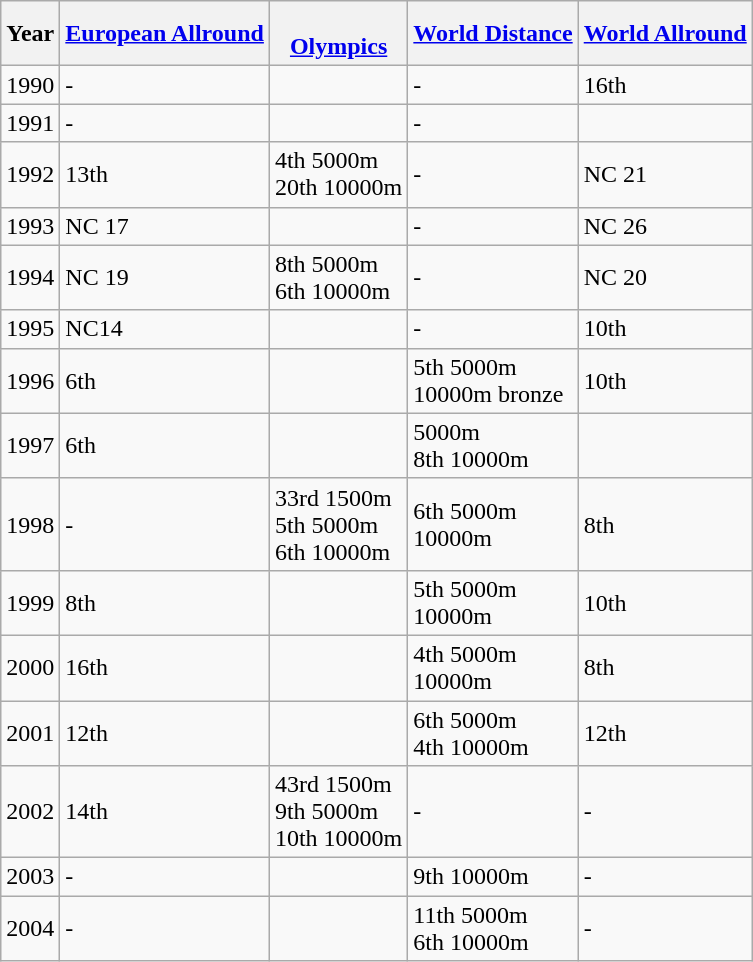<table class="wikitable">
<tr>
<th>Year</th>
<th><a href='#'>European Allround</a></th>
<th><br><a href='#'>Olympics</a></th>
<th><a href='#'>World Distance</a></th>
<th><a href='#'>World Allround</a></th>
</tr>
<tr>
<td>1990</td>
<td>-</td>
<td></td>
<td>-</td>
<td>16th</td>
</tr>
<tr>
<td>1991</td>
<td>-</td>
<td></td>
<td>-</td>
<td></td>
</tr>
<tr>
<td>1992</td>
<td>13th</td>
<td>4th 5000m<br>20th 10000m</td>
<td>-</td>
<td>NC 21</td>
</tr>
<tr>
<td>1993</td>
<td>NC 17</td>
<td></td>
<td>-</td>
<td>NC 26</td>
</tr>
<tr>
<td>1994</td>
<td>NC 19</td>
<td>8th 5000m<br> 6th  10000m</td>
<td>-</td>
<td>NC 20</td>
</tr>
<tr>
<td>1995</td>
<td>NC14</td>
<td></td>
<td>-</td>
<td>10th</td>
</tr>
<tr>
<td>1996</td>
<td>6th</td>
<td></td>
<td>5th 5000m<br> 10000m bronze</td>
<td>10th</td>
</tr>
<tr>
<td>1997</td>
<td>6th</td>
<td></td>
<td>5000m<br>8th 10000m</td>
<td></td>
</tr>
<tr>
<td>1998</td>
<td>-</td>
<td>33rd 1500m <br> 5th 5000m<br>6th 10000m</td>
<td>6th 5000m <br>  10000m</td>
<td>8th</td>
</tr>
<tr>
<td>1999</td>
<td>8th</td>
<td></td>
<td>5th 5000m<br> 10000m</td>
<td>10th</td>
</tr>
<tr>
<td>2000</td>
<td>16th</td>
<td></td>
<td>4th 5000m <br> 10000m</td>
<td>8th</td>
</tr>
<tr>
<td>2001</td>
<td>12th</td>
<td></td>
<td>6th 5000m<br>4th 10000m</td>
<td>12th</td>
</tr>
<tr>
<td>2002</td>
<td>14th</td>
<td>43rd 1500m<br>9th 5000m<br>10th 10000m</td>
<td>-</td>
<td>-</td>
</tr>
<tr>
<td>2003</td>
<td>-</td>
<td></td>
<td>9th 10000m</td>
<td>-</td>
</tr>
<tr>
<td>2004</td>
<td>-</td>
<td></td>
<td>11th  5000m<br>6th 10000m</td>
<td>-</td>
</tr>
</table>
